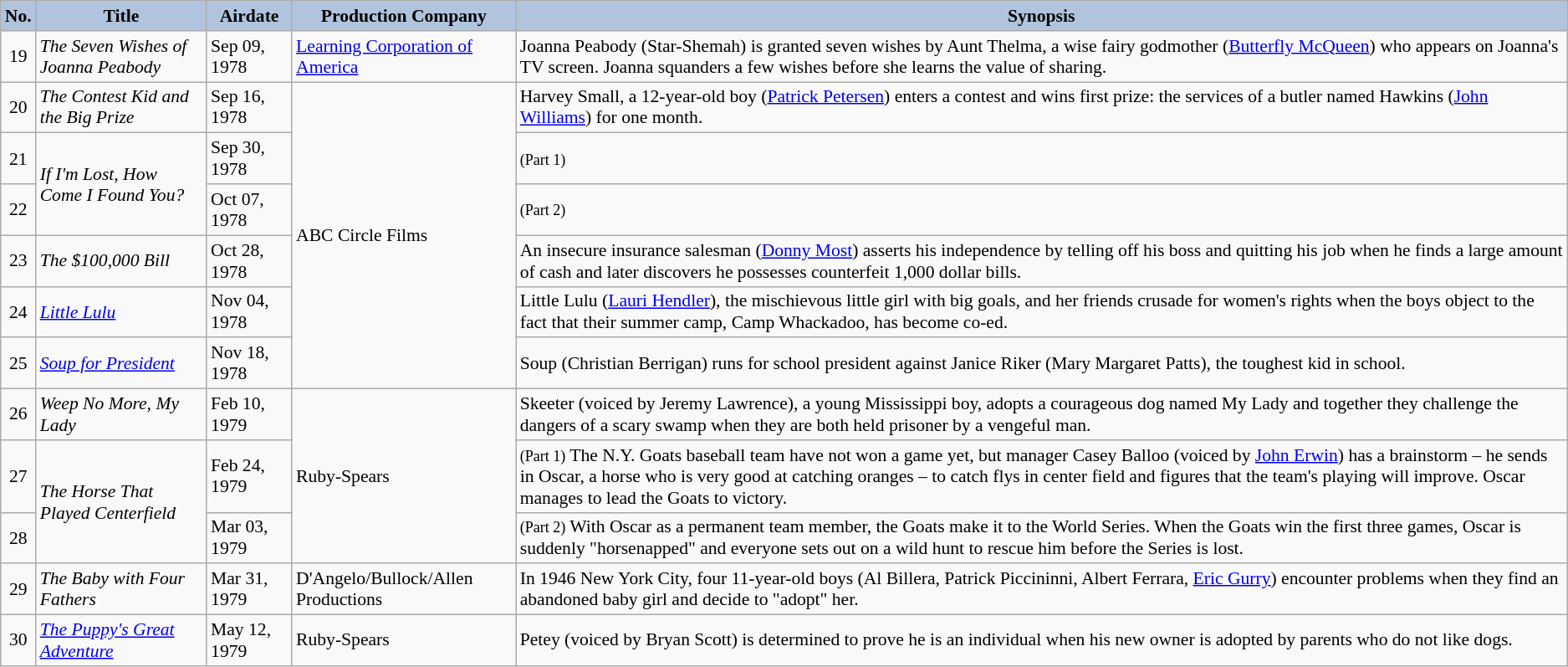<table class="wikitable" style="font-size:90%;">
<tr>
<th style="background:#B0C4DE;">No.</th>
<th style="background:#B0C4DE;">Title</th>
<th style="background:#B0C4DE;">Airdate</th>
<th style="background:#B0C4DE;">Production Company</th>
<th style="background:#B0C4DE;">Synopsis</th>
</tr>
<tr>
<td align="center">19</td>
<td><em>The Seven Wishes of Joanna Peabody</em></td>
<td>Sep 09, 1978</td>
<td><a href='#'>Learning Corporation of America</a></td>
<td>Joanna Peabody (Star-Shemah) is granted seven wishes by Aunt Thelma, a wise fairy godmother (<a href='#'>Butterfly McQueen</a>) who appears on Joanna's TV screen. Joanna squanders a few wishes before she learns the value of sharing.</td>
</tr>
<tr>
<td align="center">20</td>
<td><em>The Contest Kid and the Big Prize</em></td>
<td>Sep 16, 1978</td>
<td rowspan=6>ABC Circle Films</td>
<td>Harvey Small, a 12-year-old boy (<a href='#'>Patrick Petersen</a>) enters a contest and wins first prize: the services of a butler named Hawkins (<a href='#'>John Williams</a>) for one month.</td>
</tr>
<tr>
<td align="center">21</td>
<td rowspan=2><em>If I'm Lost, How Come I Found You?</em></td>
<td>Sep 30, 1978</td>
<td><small>(Part 1)</small></td>
</tr>
<tr>
<td align="center">22</td>
<td>Oct 07, 1978</td>
<td><small>(Part 2)</small></td>
</tr>
<tr>
<td align="center">23</td>
<td><em>The $100,000 Bill</em></td>
<td>Oct 28, 1978</td>
<td>An insecure insurance salesman (<a href='#'>Donny Most</a>) asserts his independence by telling off his boss and quitting his job when he finds a large amount of cash and later discovers he possesses counterfeit 1,000 dollar bills.</td>
</tr>
<tr>
<td align="center">24</td>
<td><em><a href='#'>Little Lulu</a></em></td>
<td>Nov 04, 1978</td>
<td>Little Lulu (<a href='#'>Lauri Hendler</a>), the mischievous little girl with big goals, and her friends crusade for women's rights when the boys object to the fact that their summer camp, Camp Whackadoo, has become co-ed.</td>
</tr>
<tr>
<td align="center">25</td>
<td><em><a href='#'>Soup for President</a></em></td>
<td>Nov 18, 1978</td>
<td>Soup (Christian Berrigan) runs for school president against Janice Riker (Mary Margaret Patts), the toughest kid in school.</td>
</tr>
<tr>
<td align="center">26</td>
<td><em>Weep No More, My Lady</em></td>
<td>Feb 10, 1979</td>
<td rowspan=3>Ruby-Spears</td>
<td>Skeeter (voiced by Jeremy Lawrence), a young Mississippi boy, adopts a courageous dog named My Lady and together they challenge the dangers of a scary swamp when they are both held prisoner by a vengeful man.</td>
</tr>
<tr>
<td align="center">27</td>
<td rowspan=2><em>The Horse That Played Centerfield</em></td>
<td>Feb 24, 1979</td>
<td><small>(Part 1)</small> The N.Y. Goats baseball team have not won a game yet, but manager Casey Balloo (voiced by <a href='#'>John Erwin</a>) has a brainstorm – he sends in Oscar, a horse who is very good at catching oranges – to catch flys in center field and figures that the team's playing will improve. Oscar manages to lead the Goats to victory.</td>
</tr>
<tr>
<td align="center">28</td>
<td>Mar 03, 1979</td>
<td><small>(Part 2)</small> With Oscar as a permanent team member, the Goats make it to the World Series. When the Goats win the first three games, Oscar is suddenly "horsenapped" and everyone sets out on a wild hunt to rescue him before the Series is lost.</td>
</tr>
<tr>
<td align="center">29</td>
<td><em>The Baby with Four Fathers</em></td>
<td>Mar 31, 1979</td>
<td>D'Angelo/Bullock/Allen Productions</td>
<td>In 1946 New York City, four 11-year-old boys (Al Billera, Patrick Piccininni, Albert Ferrara, <a href='#'>Eric Gurry</a>) encounter problems when they find an abandoned baby girl and decide to "adopt" her.</td>
</tr>
<tr>
<td align="center">30</td>
<td><em><a href='#'>The Puppy's Great Adventure</a></em></td>
<td>May 12, 1979</td>
<td>Ruby-Spears</td>
<td>Petey (voiced by Bryan Scott) is determined to prove he is an individual when his new owner is adopted by parents who do not like dogs.</td>
</tr>
</table>
